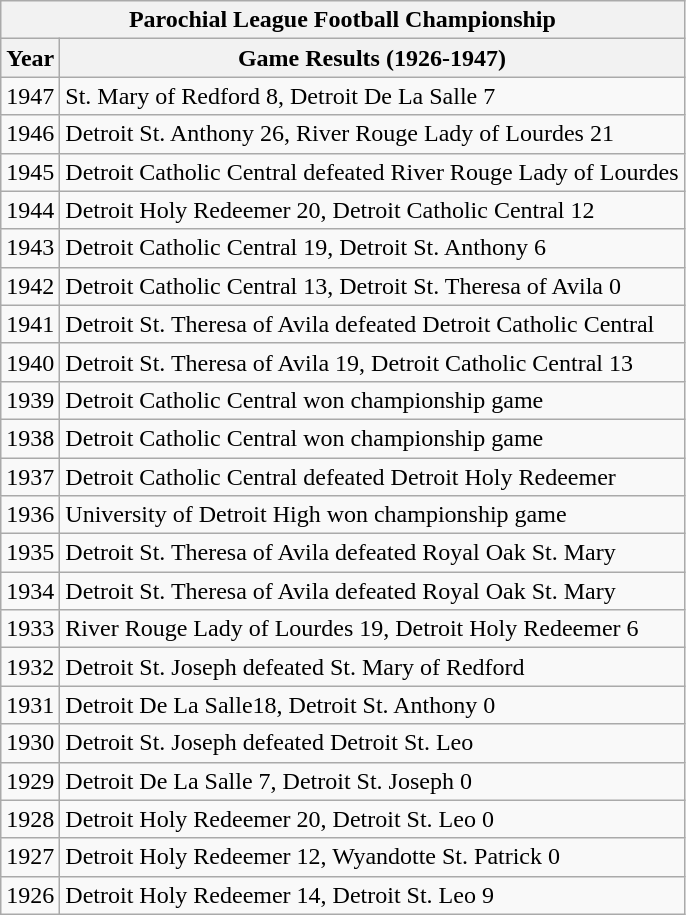<table class="wikitable sortable">
<tr>
<th colspan=2>Parochial League Football Championship</th>
</tr>
<tr>
<th>Year</th>
<th>Game Results (1926-1947)</th>
</tr>
<tr>
<td>1947</td>
<td>St. Mary of Redford 8, Detroit De La Salle 7</td>
</tr>
<tr>
<td>1946</td>
<td>Detroit St. Anthony 26, River Rouge Lady of Lourdes 21</td>
</tr>
<tr>
<td>1945</td>
<td>Detroit Catholic Central defeated River Rouge Lady of Lourdes</td>
</tr>
<tr>
<td>1944</td>
<td>Detroit Holy Redeemer 20, Detroit Catholic Central 12</td>
</tr>
<tr>
<td>1943</td>
<td>Detroit Catholic Central 19, Detroit St. Anthony 6</td>
</tr>
<tr>
<td>1942</td>
<td>Detroit Catholic Central 13, Detroit St. Theresa of Avila 0</td>
</tr>
<tr>
<td>1941</td>
<td>Detroit St. Theresa of Avila defeated Detroit Catholic Central</td>
</tr>
<tr>
<td>1940</td>
<td>Detroit St. Theresa of Avila 19, Detroit Catholic Central 13</td>
</tr>
<tr>
<td>1939</td>
<td>Detroit Catholic Central won championship game</td>
</tr>
<tr>
<td>1938</td>
<td>Detroit Catholic Central won championship game</td>
</tr>
<tr>
<td>1937</td>
<td>Detroit Catholic Central defeated Detroit Holy Redeemer</td>
</tr>
<tr>
<td>1936</td>
<td>University of Detroit High won championship game</td>
</tr>
<tr>
<td>1935</td>
<td>Detroit St. Theresa of Avila defeated Royal Oak St. Mary</td>
</tr>
<tr>
<td>1934</td>
<td>Detroit St. Theresa of Avila defeated Royal Oak St. Mary</td>
</tr>
<tr>
<td>1933</td>
<td>River Rouge Lady of Lourdes 19, Detroit Holy Redeemer 6</td>
</tr>
<tr>
<td>1932</td>
<td>Detroit St. Joseph defeated St. Mary of Redford</td>
</tr>
<tr>
<td>1931</td>
<td>Detroit De La Salle18,  Detroit St. Anthony 0</td>
</tr>
<tr>
<td>1930</td>
<td>Detroit St. Joseph defeated Detroit St. Leo</td>
</tr>
<tr>
<td>1929</td>
<td>Detroit De La Salle 7, Detroit St. Joseph 0</td>
</tr>
<tr>
<td>1928</td>
<td>Detroit Holy Redeemer 20, Detroit St. Leo 0</td>
</tr>
<tr>
<td>1927</td>
<td>Detroit Holy Redeemer 12, Wyandotte St. Patrick 0</td>
</tr>
<tr>
<td>1926</td>
<td>Detroit Holy Redeemer 14, Detroit St. Leo 9</td>
</tr>
</table>
